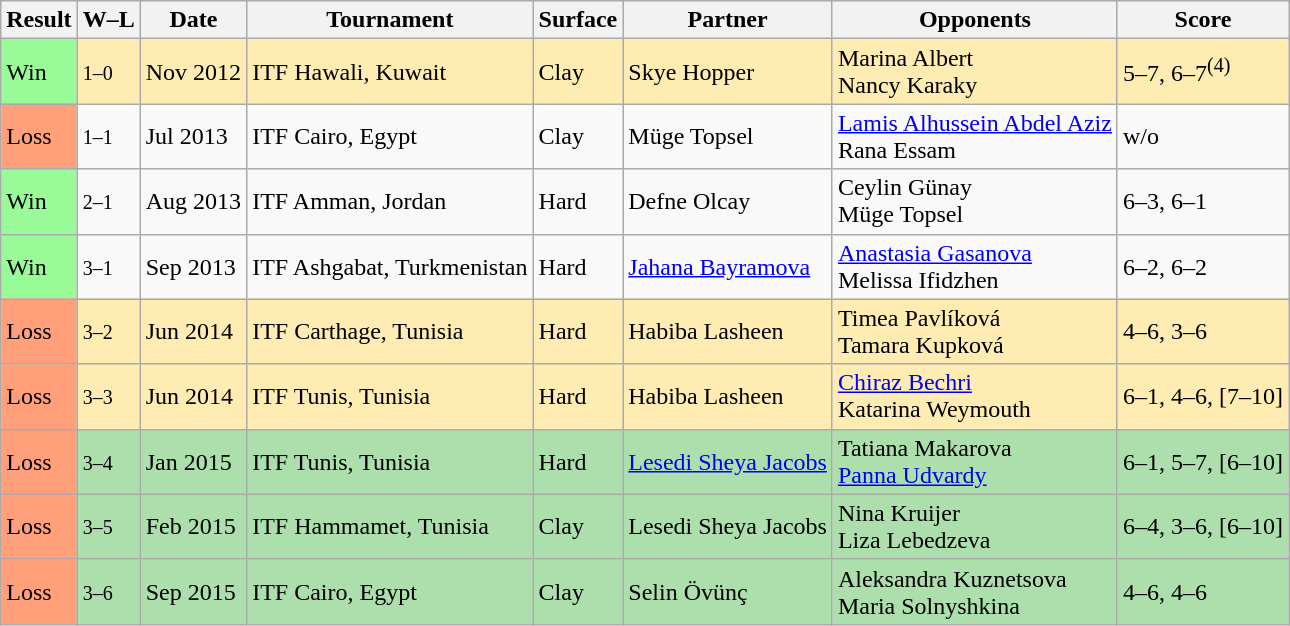<table class="sortable wikitable">
<tr>
<th>Result</th>
<th class=unsortable>W–L</th>
<th>Date</th>
<th>Tournament</th>
<th>Surface</th>
<th>Partner</th>
<th>Opponents</th>
<th class=unsortable>Score</th>
</tr>
<tr bgcolor=#ffecb2>
<td style="background:#98fb98;">Win</td>
<td><small>1–0</small></td>
<td>Nov 2012</td>
<td>ITF Hawali, Kuwait</td>
<td>Clay</td>
<td> Skye Hopper</td>
<td> Marina Albert <br>  Nancy Karaky</td>
<td>5–7, 6–7<sup>(4)</sup></td>
</tr>
<tr>
<td style="background:#ffa07a;">Loss</td>
<td><small>1–1</small></td>
<td>Jul 2013</td>
<td>ITF Cairo, Egypt</td>
<td>Clay</td>
<td> Müge Topsel</td>
<td> <a href='#'>Lamis Alhussein Abdel Aziz</a> <br>  Rana Essam</td>
<td>w/o</td>
</tr>
<tr>
<td style="background:#98fb98;">Win</td>
<td><small>2–1</small></td>
<td>Aug 2013</td>
<td>ITF Amman, Jordan</td>
<td>Hard</td>
<td> Defne Olcay</td>
<td> Ceylin Günay <br>  Müge Topsel</td>
<td>6–3, 6–1</td>
</tr>
<tr>
<td style="background:#98fb98;">Win</td>
<td><small>3–1</small></td>
<td>Sep 2013</td>
<td>ITF Ashgabat, Turkmenistan</td>
<td>Hard</td>
<td> <a href='#'>Jahana Bayramova</a></td>
<td> <a href='#'>Anastasia Gasanova</a> <br>  Melissa Ifidzhen</td>
<td>6–2, 6–2</td>
</tr>
<tr bgcolor=#ffecb2>
<td style="background:#ffa07a;">Loss</td>
<td><small>3–2</small></td>
<td>Jun 2014</td>
<td>ITF Carthage, Tunisia</td>
<td>Hard</td>
<td> Habiba Lasheen</td>
<td> Timea Pavlíková <br>  Tamara Kupková</td>
<td>4–6, 3–6</td>
</tr>
<tr bgcolor=#ffecb2>
<td style="background:#ffa07a;">Loss</td>
<td><small>3–3</small></td>
<td>Jun 2014</td>
<td>ITF Tunis, Tunisia</td>
<td>Hard</td>
<td> Habiba Lasheen</td>
<td> <a href='#'>Chiraz Bechri</a> <br>  Katarina Weymouth</td>
<td>6–1, 4–6, [7–10]</td>
</tr>
<tr bgcolor="#ADDFAD">
<td style="background:#ffa07a;">Loss</td>
<td><small>3–4</small></td>
<td>Jan 2015</td>
<td>ITF Tunis, Tunisia</td>
<td>Hard</td>
<td> <a href='#'>Lesedi Sheya Jacobs</a></td>
<td> Tatiana Makarova <br>  <a href='#'>Panna Udvardy</a></td>
<td>6–1, 5–7, [6–10]</td>
</tr>
<tr bgcolor="#ADDFAD">
<td style="background:#ffa07a;">Loss</td>
<td><small>3–5</small></td>
<td>Feb 2015</td>
<td>ITF Hammamet, Tunisia</td>
<td>Clay</td>
<td> Lesedi Sheya Jacobs</td>
<td> Nina Kruijer <br>  Liza Lebedzeva</td>
<td>6–4, 3–6, [6–10]</td>
</tr>
<tr bgcolor="#ADDFAD">
<td style="background:#ffa07a;">Loss</td>
<td><small>3–6</small></td>
<td>Sep 2015</td>
<td>ITF Cairo, Egypt</td>
<td>Clay</td>
<td> Selin Övünç</td>
<td> Aleksandra Kuznetsova <br>  Maria Solnyshkina</td>
<td>4–6, 4–6</td>
</tr>
</table>
